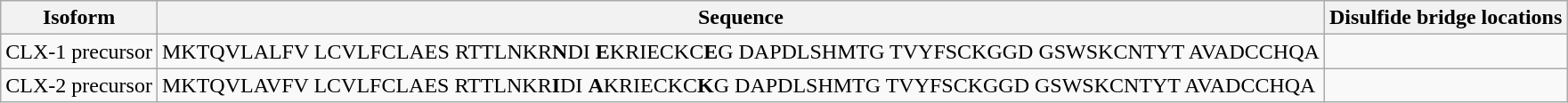<table class="wikitable">
<tr>
<th>Isoform</th>
<th>Sequence</th>
<th>Disulfide bridge locations</th>
</tr>
<tr>
<td>CLX-1 precursor</td>
<td>MKTQVLALFV LCVLFCLAES RTTLNKR<strong>N</strong>DI <strong>E</strong>KRIECKC<strong>E</strong>G DAPDLSHMTG TVYFSCKGGD GSWSKCNTYT AVADCCHQA</td>
<td></td>
</tr>
<tr>
<td>CLX-2 precursor</td>
<td>MKTQVLAVFV LCVLFCLAES RTTLNKR<strong>I</strong>DI <strong>A</strong>KRIECKC<strong>K</strong>G DAPDLSHMTG TVYFSCKGGD GSWSKCNTYT AVADCCHQA</td>
<td></td>
</tr>
</table>
